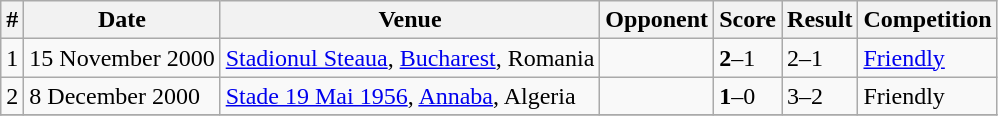<table class="wikitable sortable">
<tr>
<th>#</th>
<th>Date</th>
<th>Venue</th>
<th>Opponent</th>
<th>Score</th>
<th>Result</th>
<th>Competition</th>
</tr>
<tr>
<td align="center">1</td>
<td>15 November 2000</td>
<td><a href='#'>Stadionul Steaua</a>, <a href='#'>Bucharest</a>, Romania</td>
<td></td>
<td><strong>2</strong>–1</td>
<td>2–1</td>
<td><a href='#'>Friendly</a></td>
</tr>
<tr>
<td align="center">2</td>
<td>8 December 2000</td>
<td><a href='#'>Stade 19 Mai 1956</a>, <a href='#'>Annaba</a>, Algeria</td>
<td></td>
<td><strong>1</strong>–0</td>
<td>3–2</td>
<td>Friendly</td>
</tr>
<tr>
</tr>
</table>
